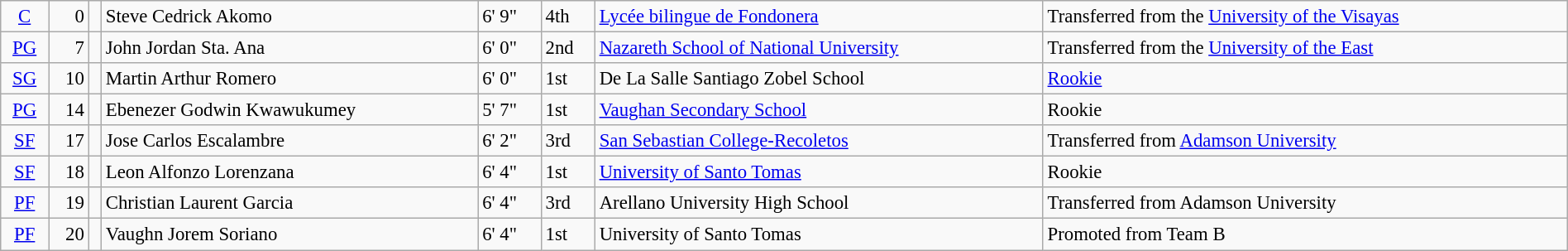<table class=wikitable width=100% style=font-size:95%>
<tr>
<td align=center><a href='#'>C</a></td>
<td align=right>0</td>
<td></td>
<td>Steve Cedrick Akomo</td>
<td>6' 9"</td>
<td>4th</td>
<td><a href='#'>Lycée bilingue de Fondonera</a></td>
<td>Transferred from the <a href='#'>University of the Visayas</a></td>
</tr>
<tr>
<td align=center><a href='#'>PG</a></td>
<td align=right>7</td>
<td></td>
<td>John Jordan Sta. Ana</td>
<td>6' 0"</td>
<td>2nd</td>
<td><a href='#'>Nazareth School of National University</a></td>
<td>Transferred from the <a href='#'>University of the East</a></td>
</tr>
<tr>
<td align=center><a href='#'>SG</a></td>
<td align=right>10</td>
<td></td>
<td>Martin Arthur Romero</td>
<td>6' 0"</td>
<td>1st</td>
<td>De La Salle Santiago Zobel School</td>
<td><a href='#'>Rookie</a></td>
</tr>
<tr>
<td align=center><a href='#'>PG</a></td>
<td align=right>14</td>
<td></td>
<td>Ebenezer Godwin Kwawukumey</td>
<td>5' 7"</td>
<td>1st</td>
<td><a href='#'>Vaughan Secondary School</a></td>
<td>Rookie</td>
</tr>
<tr>
<td align=center><a href='#'>SF</a></td>
<td align=right>17</td>
<td></td>
<td>Jose Carlos Escalambre</td>
<td>6' 2"</td>
<td>3rd</td>
<td><a href='#'>San Sebastian College-Recoletos</a></td>
<td>Transferred from <a href='#'>Adamson University</a></td>
</tr>
<tr>
<td align=center><a href='#'>SF</a></td>
<td align=right>18</td>
<td></td>
<td>Leon Alfonzo Lorenzana</td>
<td>6' 4"</td>
<td>1st</td>
<td><a href='#'>University of Santo Tomas</a></td>
<td>Rookie</td>
</tr>
<tr>
<td align=center><a href='#'>PF</a></td>
<td align=right>19</td>
<td></td>
<td>Christian Laurent Garcia</td>
<td>6' 4"</td>
<td>3rd</td>
<td>Arellano University High School</td>
<td>Transferred from Adamson University</td>
</tr>
<tr>
<td align=center><a href='#'>PF</a></td>
<td align=right>20</td>
<td></td>
<td>Vaughn Jorem Soriano</td>
<td>6' 4"</td>
<td>1st</td>
<td>University of Santo Tomas</td>
<td>Promoted from Team B</td>
</tr>
</table>
